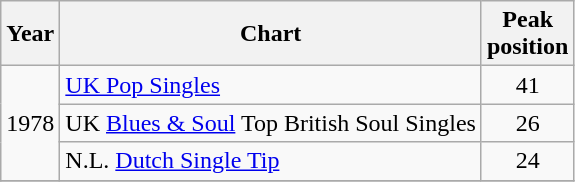<table class="wikitable sortable">
<tr>
<th>Year</th>
<th>Chart</th>
<th>Peak<br>position</th>
</tr>
<tr>
<td rowspan="3">1978</td>
<td><a href='#'>UK Pop Singles</a></td>
<td align="center">41</td>
</tr>
<tr>
<td>UK <a href='#'>Blues & Soul</a> Top British Soul Singles</td>
<td align="center">26</td>
</tr>
<tr>
<td>N.L. <a href='#'>Dutch Single Tip</a></td>
<td align="center">24</td>
</tr>
<tr>
</tr>
</table>
